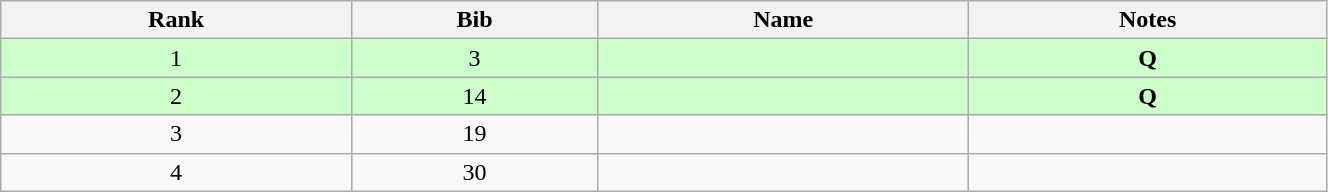<table class="wikitable" style="text-align:center;" width=70%>
<tr>
<th>Rank</th>
<th>Bib</th>
<th>Name</th>
<th>Notes</th>
</tr>
<tr bgcolor="#ccffcc">
<td>1</td>
<td>3</td>
<td align=left></td>
<td><strong>Q</strong></td>
</tr>
<tr bgcolor="#ccffcc">
<td>2</td>
<td>14</td>
<td align=left></td>
<td><strong>Q</strong></td>
</tr>
<tr>
<td>3</td>
<td>19</td>
<td align=left></td>
<td></td>
</tr>
<tr>
<td>4</td>
<td>30</td>
<td align=left></td>
<td></td>
</tr>
</table>
